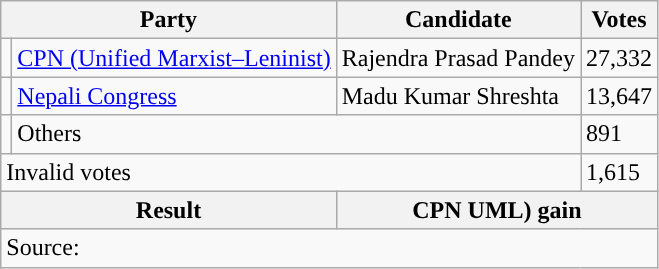<table class="wikitable">
<tr>
<th colspan="2">Party</th>
<th>Candidate</th>
<th>Votes</th>
</tr>
<tr>
<td style="background-color:"></td>
<td><a href='#'>CPN (Unified Marxist–Leninist)</a></td>
<td>Rajendra Prasad Pandey</td>
<td>27,332</td>
</tr>
<tr>
<td style="background-color:"></td>
<td><a href='#'>Nepali Congress</a></td>
<td>Madu Kumar Shreshta</td>
<td>13,647</td>
</tr>
<tr>
<td></td>
<td colspan="2">Others</td>
<td>891</td>
</tr>
<tr>
<td colspan="3">Invalid votes</td>
<td>1,615</td>
</tr>
<tr>
<th colspan="2">Result</th>
<th colspan="2">CPN UML) gain</th>
</tr>
<tr>
<td colspan="4">Source: </td>
</tr>
</table>
